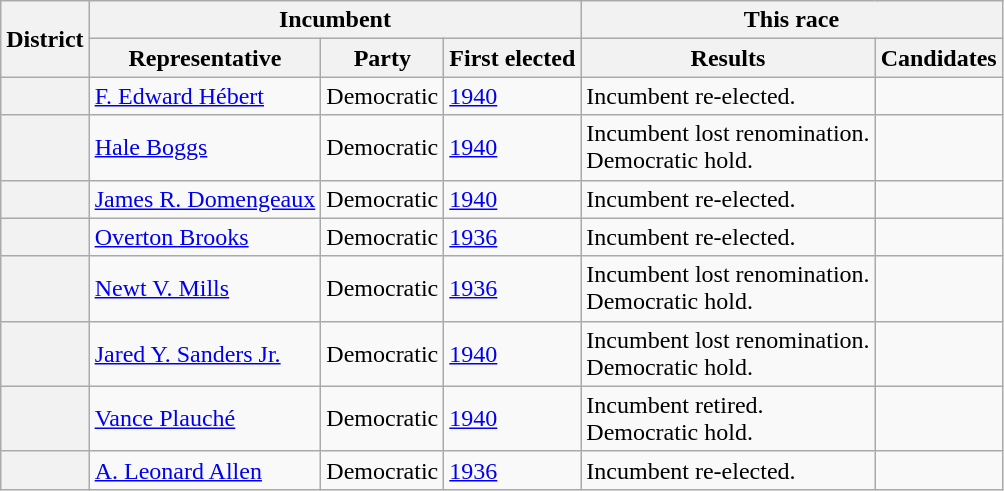<table class=wikitable>
<tr>
<th rowspan=2>District</th>
<th colspan=3>Incumbent</th>
<th colspan=2>This race</th>
</tr>
<tr>
<th>Representative</th>
<th>Party</th>
<th>First elected</th>
<th>Results</th>
<th>Candidates</th>
</tr>
<tr>
<th></th>
<td><a href='#'>F. Edward Hébert</a></td>
<td>Democratic</td>
<td><a href='#'>1940</a></td>
<td>Incumbent re-elected.</td>
<td nowrap></td>
</tr>
<tr>
<th></th>
<td><a href='#'>Hale Boggs</a></td>
<td>Democratic</td>
<td><a href='#'>1940</a></td>
<td>Incumbent lost renomination.<br>Democratic hold.</td>
<td nowrap></td>
</tr>
<tr>
<th></th>
<td><a href='#'>James R. Domengeaux</a></td>
<td>Democratic</td>
<td><a href='#'>1940</a></td>
<td>Incumbent re-elected.</td>
<td nowrap></td>
</tr>
<tr>
<th></th>
<td><a href='#'>Overton Brooks</a></td>
<td>Democratic</td>
<td><a href='#'>1936</a></td>
<td>Incumbent re-elected.</td>
<td nowrap></td>
</tr>
<tr>
<th></th>
<td><a href='#'>Newt V. Mills</a></td>
<td>Democratic</td>
<td><a href='#'>1936</a></td>
<td>Incumbent lost renomination.<br>Democratic hold.</td>
<td nowrap></td>
</tr>
<tr>
<th></th>
<td><a href='#'>Jared Y. Sanders Jr.</a></td>
<td>Democratic</td>
<td><a href='#'>1940</a></td>
<td>Incumbent lost renomination.<br>Democratic hold.</td>
<td nowrap></td>
</tr>
<tr>
<th></th>
<td><a href='#'>Vance Plauché</a></td>
<td>Democratic</td>
<td><a href='#'>1940</a></td>
<td>Incumbent retired.<br>Democratic hold.</td>
<td nowrap></td>
</tr>
<tr>
<th></th>
<td><a href='#'>A. Leonard Allen</a></td>
<td>Democratic</td>
<td><a href='#'>1936</a></td>
<td>Incumbent re-elected.</td>
<td nowrap></td>
</tr>
</table>
